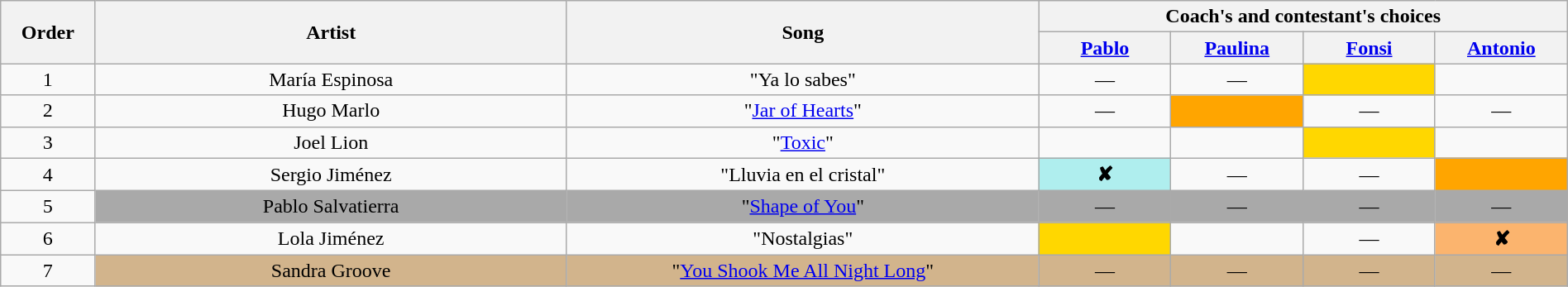<table class="wikitable" style="text-align:center; width:100%;">
<tr>
<th rowspan="2" scope="col" style="width:05%;">Order</th>
<th rowspan="2" scope="col" style="width:25%;">Artist</th>
<th rowspan="2" scope="col" style="width:25%;">Song</th>
<th colspan="4" scope="col" style="width:32%;">Coach's and contestant's choices</th>
</tr>
<tr>
<th width="07%"><a href='#'>Pablo</a></th>
<th width="07%"><a href='#'>Paulina</a></th>
<th width="07%"><a href='#'>Fonsi</a></th>
<th width="07%"><a href='#'>Antonio</a></th>
</tr>
<tr>
<td align="center">1</td>
<td>María Espinosa</td>
<td>"Ya lo sabes"</td>
<td align="center">—</td>
<td align="center">—</td>
<td align="center" bgcolor="Gold"><strong></strong></td>
<td align="center"><strong></strong></td>
</tr>
<tr>
<td align="center">2</td>
<td>Hugo Marlo</td>
<td>"<a href='#'>Jar of Hearts</a>"</td>
<td align="center">—</td>
<td align="center" bgcolor="Orange"><strong></strong></td>
<td align="center">—</td>
<td align="center">—</td>
</tr>
<tr>
<td align="center">3</td>
<td>Joel Lion</td>
<td>"<a href='#'>Toxic</a>"</td>
<td align="center"><strong></strong></td>
<td align="center"><strong></strong></td>
<td align="center" bgcolor="Gold"><strong></strong></td>
<td align="center"><strong></strong></td>
</tr>
<tr>
<td align="center">4</td>
<td>Sergio Jiménez</td>
<td>"Lluvia en el cristal"</td>
<td align="center" bgcolor="#afeeee"><strong>✘</strong></td>
<td align="center">—</td>
<td align="center">—</td>
<td align="center" bgcolor="Orange"><strong></strong></td>
</tr>
<tr>
<td align="center">5</td>
<td bgcolor="darkgrey">Pablo Salvatierra</td>
<td bgcolor="darkgrey">"<a href='#'>Shape of You</a>"</td>
<td align="center" bgcolor="darkgrey">—</td>
<td align="center" bgcolor="darkgrey">—</td>
<td align="center" bgcolor="darkgrey">—</td>
<td align="center" bgcolor="darkgrey">—</td>
</tr>
<tr>
<td align="center">6</td>
<td>Lola Jiménez</td>
<td>"Nostalgias"</td>
<td align="center" bgcolor="Gold"><strong></strong></td>
<td align="center"><strong></strong></td>
<td align="center">—</td>
<td align="center" bgcolor="#fbb46e"><strong>✘</strong></td>
</tr>
<tr>
<td align="center">7</td>
<td bgcolor="tan">Sandra Groove</td>
<td bgcolor="tan">"<a href='#'>You Shook Me All Night Long</a>"</td>
<td align="center" bgcolor="tan">—</td>
<td align="center" bgcolor="tan">—</td>
<td align="center" bgcolor="tan">—</td>
<td align="center" bgcolor="tan">—</td>
</tr>
</table>
